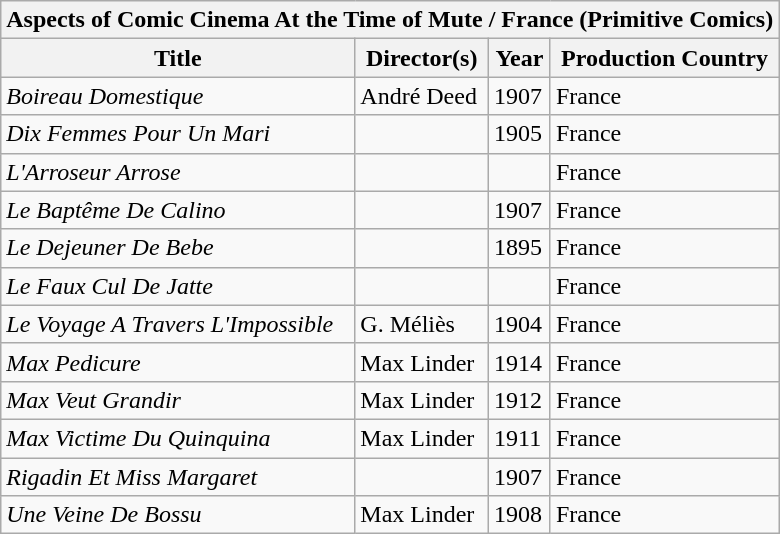<table class="wikitable">
<tr>
<th colspan="4">Aspects of Comic Cinema At the Time of Mute / France (Primitive Comics)</th>
</tr>
<tr>
<th>Title</th>
<th>Director(s)</th>
<th>Year</th>
<th>Production Country</th>
</tr>
<tr>
<td><em>Boireau Domestique</em></td>
<td>André Deed</td>
<td>1907</td>
<td>France</td>
</tr>
<tr>
<td><em>Dix Femmes Pour Un Mari</em></td>
<td></td>
<td>1905</td>
<td>France</td>
</tr>
<tr>
<td><em>L'Arroseur Arrose</em></td>
<td></td>
<td></td>
<td>France</td>
</tr>
<tr>
<td><em>Le Baptême De Calino</em></td>
<td></td>
<td>1907</td>
<td>France</td>
</tr>
<tr>
<td><em>Le Dejeuner De Bebe</em></td>
<td></td>
<td>1895</td>
<td>France</td>
</tr>
<tr>
<td><em>Le Faux Cul De Jatte</em></td>
<td></td>
<td></td>
<td>France</td>
</tr>
<tr>
<td><em>Le Voyage A Travers L'Impossible</em></td>
<td>G. Méliès</td>
<td>1904</td>
<td>France</td>
</tr>
<tr>
<td><em>Max Pedicure</em></td>
<td>Max Linder</td>
<td>1914</td>
<td>France</td>
</tr>
<tr>
<td><em>Max Veut Grandir</em></td>
<td>Max Linder</td>
<td>1912</td>
<td>France</td>
</tr>
<tr>
<td><em>Max Victime Du Quinquina</em></td>
<td>Max Linder</td>
<td>1911</td>
<td>France</td>
</tr>
<tr>
<td><em>Rigadin Et Miss Margaret</em></td>
<td></td>
<td>1907</td>
<td>France</td>
</tr>
<tr>
<td><em>Une Veine De Bossu</em></td>
<td>Max Linder</td>
<td>1908</td>
<td>France</td>
</tr>
</table>
